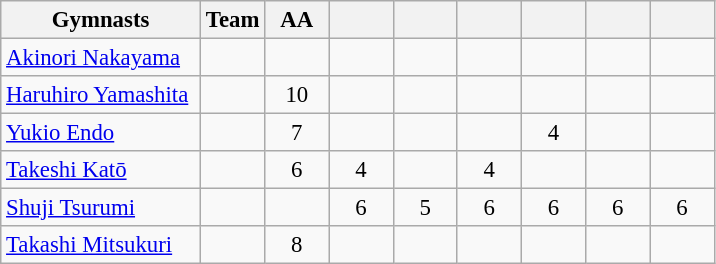<table class="wikitable sortable collapsible autocollapse plainrowheaders" style="text-align:center; font-size:95%;">
<tr>
<th width=28% class=unsortable>Gymnasts</th>
<th width=9% class=unsortable>Team</th>
<th width=9% class=unsortable>AA</th>
<th width=9% class=unsortable></th>
<th width=9% class=unsortable></th>
<th width=9% class=unsortable></th>
<th width=9% class=unsortable></th>
<th width=9% class=unsortable></th>
<th width=9% class=unsortable></th>
</tr>
<tr>
<td align=left><a href='#'>Akinori Nakayama</a></td>
<td></td>
<td></td>
<td></td>
<td></td>
<td></td>
<td></td>
<td></td>
<td></td>
</tr>
<tr>
<td align=left><a href='#'>Haruhiro Yamashita</a></td>
<td></td>
<td>10</td>
<td></td>
<td></td>
<td></td>
<td></td>
<td></td>
<td></td>
</tr>
<tr>
<td align=left><a href='#'>Yukio Endo</a></td>
<td></td>
<td>7</td>
<td></td>
<td></td>
<td></td>
<td>4</td>
<td></td>
<td></td>
</tr>
<tr>
<td align=left><a href='#'>Takeshi Katō</a></td>
<td></td>
<td>6</td>
<td>4</td>
<td></td>
<td>4</td>
<td></td>
<td></td>
<td></td>
</tr>
<tr>
<td align=left><a href='#'>Shuji Tsurumi</a></td>
<td></td>
<td></td>
<td>6</td>
<td>5</td>
<td>6</td>
<td>6</td>
<td>6</td>
<td>6</td>
</tr>
<tr>
<td align=left><a href='#'>Takashi Mitsukuri</a></td>
<td></td>
<td>8</td>
<td></td>
<td></td>
<td></td>
<td></td>
<td></td>
<td></td>
</tr>
</table>
